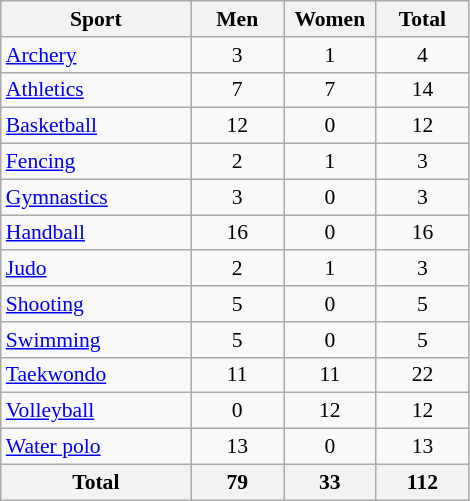<table class="wikitable sortable" style="font-size:90%; text-align:center;">
<tr>
<th width=120>Sport</th>
<th width=55>Men</th>
<th width=55>Women</th>
<th width=55>Total</th>
</tr>
<tr>
<td align=left><a href='#'>Archery</a></td>
<td>3</td>
<td>1</td>
<td>4</td>
</tr>
<tr>
<td align=left><a href='#'>Athletics</a></td>
<td>7</td>
<td>7</td>
<td>14</td>
</tr>
<tr>
<td align=left><a href='#'>Basketball</a></td>
<td>12</td>
<td>0</td>
<td>12</td>
</tr>
<tr>
<td align=left><a href='#'>Fencing</a></td>
<td>2</td>
<td>1</td>
<td>3</td>
</tr>
<tr>
<td align=left><a href='#'>Gymnastics</a></td>
<td>3</td>
<td>0</td>
<td>3</td>
</tr>
<tr>
<td align=left><a href='#'>Handball</a></td>
<td>16</td>
<td>0</td>
<td>16</td>
</tr>
<tr>
<td align=left><a href='#'>Judo</a></td>
<td>2</td>
<td>1</td>
<td>3</td>
</tr>
<tr>
<td align=left><a href='#'>Shooting</a></td>
<td>5</td>
<td>0</td>
<td>5</td>
</tr>
<tr>
<td align=left><a href='#'>Swimming</a></td>
<td>5</td>
<td>0</td>
<td>5</td>
</tr>
<tr>
<td align=left><a href='#'>Taekwondo</a></td>
<td>11</td>
<td>11</td>
<td>22</td>
</tr>
<tr>
<td align=left><a href='#'>Volleyball</a></td>
<td>0</td>
<td>12</td>
<td>12</td>
</tr>
<tr>
<td align=left><a href='#'>Water polo</a></td>
<td>13</td>
<td>0</td>
<td>13</td>
</tr>
<tr class="sortbottom">
<th>Total</th>
<th>79</th>
<th>33</th>
<th>112</th>
</tr>
</table>
